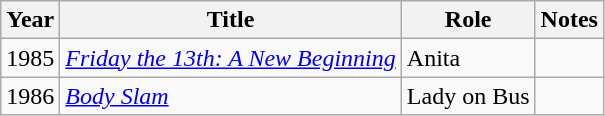<table class="wikitable sortable">
<tr>
<th>Year</th>
<th>Title</th>
<th>Role</th>
<th>Notes</th>
</tr>
<tr>
<td>1985</td>
<td><em><a href='#'>Friday the 13th: A New Beginning</a></em></td>
<td>Anita</td>
<td></td>
</tr>
<tr>
<td>1986</td>
<td><a href='#'><em>Body Slam</em></a></td>
<td>Lady on Bus</td>
<td></td>
</tr>
</table>
